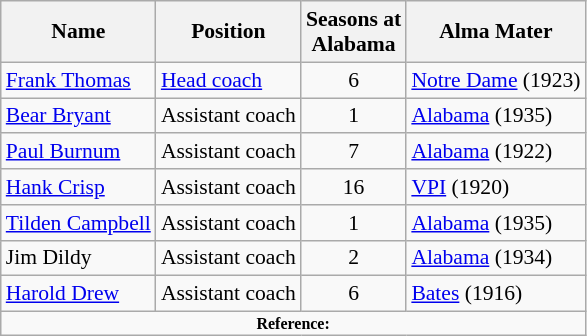<table class="wikitable" border="1" style="font-size:90%;">
<tr>
<th>Name</th>
<th>Position</th>
<th>Seasons at<br>Alabama</th>
<th>Alma Mater</th>
</tr>
<tr>
<td><a href='#'>Frank Thomas</a></td>
<td><a href='#'>Head coach</a></td>
<td align=center>6</td>
<td><a href='#'>Notre Dame</a> (1923)</td>
</tr>
<tr>
<td><a href='#'>Bear Bryant</a></td>
<td>Assistant coach</td>
<td align=center>1</td>
<td><a href='#'>Alabama</a> (1935)</td>
</tr>
<tr>
<td><a href='#'>Paul Burnum</a></td>
<td>Assistant coach</td>
<td align=center>7</td>
<td><a href='#'>Alabama</a> (1922)</td>
</tr>
<tr>
<td><a href='#'>Hank Crisp</a></td>
<td>Assistant coach</td>
<td align=center>16</td>
<td><a href='#'>VPI</a> (1920)</td>
</tr>
<tr>
<td><a href='#'>Tilden Campbell</a></td>
<td>Assistant coach</td>
<td align=center>1</td>
<td><a href='#'>Alabama</a> (1935)</td>
</tr>
<tr>
<td>Jim Dildy</td>
<td>Assistant coach</td>
<td align=center>2</td>
<td><a href='#'>Alabama</a> (1934)</td>
</tr>
<tr>
<td><a href='#'>Harold Drew</a></td>
<td>Assistant coach</td>
<td align=center>6</td>
<td><a href='#'>Bates</a> (1916)</td>
</tr>
<tr>
<td colspan="4" style="font-size: 8pt" align="center"><strong>Reference:</strong></td>
</tr>
</table>
